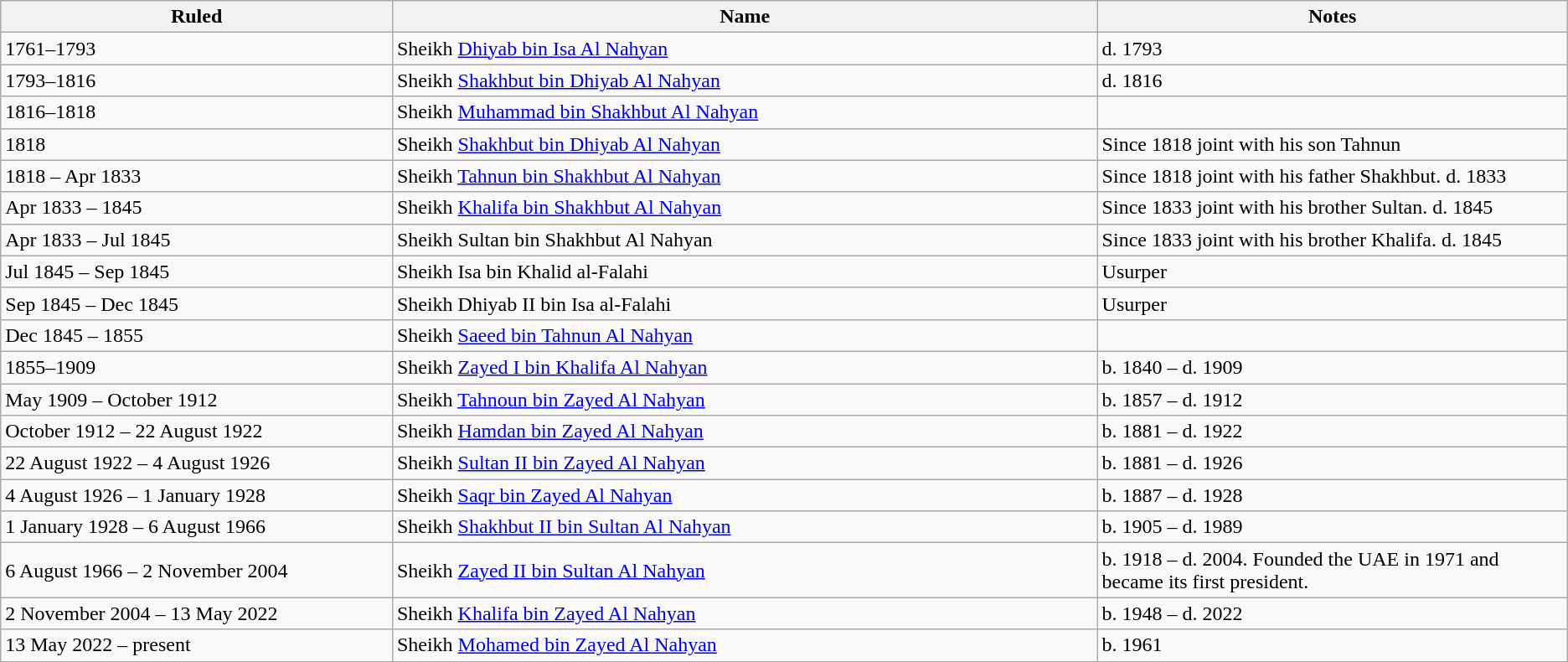<table class="wikitable sortable collapsible collapsed">
<tr>
<th width="25%">Ruled</th>
<th width="45%">Name</th>
<th width="30%">Notes</th>
</tr>
<tr>
<td> 1761–1793</td>
<td>Sheikh <a href='#'>Dhiyab bin Isa Al Nahyan</a></td>
<td>d. 1793</td>
</tr>
<tr>
<td> 1793–1816</td>
<td>Sheikh <a href='#'>Shakhbut bin Dhiyab Al Nahyan</a></td>
<td>d. 1816</td>
</tr>
<tr>
<td> 1816–1818</td>
<td>Sheikh <a href='#'>Muhammad bin Shakhbut Al Nahyan</a></td>
<td></td>
</tr>
<tr>
<td> 1818</td>
<td>Sheikh <a href='#'>Shakhbut bin Dhiyab Al Nahyan</a></td>
<td>Since 1818 joint with his son Tahnun</td>
</tr>
<tr>
<td> 1818 – Apr 1833</td>
<td>Sheikh <a href='#'>Tahnun bin Shakhbut Al Nahyan</a></td>
<td>Since 1818 joint with his father Shakhbut. d. 1833</td>
</tr>
<tr>
<td> Apr 1833 – 1845</td>
<td>Sheikh <a href='#'>Khalifa bin Shakhbut Al Nahyan</a></td>
<td>Since 1833 joint with his brother Sultan. d. 1845</td>
</tr>
<tr>
<td> Apr 1833 – Jul 1845</td>
<td>Sheikh Sultan bin Shakhbut Al Nahyan</td>
<td>Since 1833 joint with his brother Khalifa. d. 1845</td>
</tr>
<tr>
<td> Jul 1845 – Sep 1845</td>
<td>Sheikh Isa bin Khalid al-Falahi</td>
<td>Usurper</td>
</tr>
<tr>
<td> Sep 1845 – Dec 1845</td>
<td>Sheikh Dhiyab II bin Isa al-Falahi</td>
<td>Usurper</td>
</tr>
<tr>
<td> Dec 1845 – 1855</td>
<td>Sheikh <a href='#'>Saeed bin Tahnun Al Nahyan</a></td>
<td></td>
</tr>
<tr>
<td> 1855–1909</td>
<td>Sheikh <a href='#'>Zayed I bin Khalifa Al Nahyan</a></td>
<td>b. 1840 – d. 1909</td>
</tr>
<tr>
<td> May 1909 – October 1912</td>
<td>Sheikh <a href='#'>Tahnoun bin Zayed Al Nahyan</a></td>
<td>b. 1857 – d. 1912</td>
</tr>
<tr>
<td> October 1912 – 22 August 1922</td>
<td>Sheikh <a href='#'>Hamdan bin Zayed Al Nahyan</a></td>
<td>b. 1881 – d. 1922</td>
</tr>
<tr>
<td> 22 August 1922 – 4 August 1926</td>
<td>Sheikh <a href='#'>Sultan II bin Zayed Al Nahyan</a></td>
<td>b. 1881 – d. 1926</td>
</tr>
<tr>
<td> 4 August 1926 – 1 January 1928</td>
<td>Sheikh <a href='#'>Saqr bin Zayed Al Nahyan</a></td>
<td>b. 1887 – d. 1928</td>
</tr>
<tr>
<td> 1 January 1928 – 6 August 1966</td>
<td>Sheikh <a href='#'>Shakhbut II bin Sultan Al Nahyan</a></td>
<td>b. 1905 – d. 1989</td>
</tr>
<tr>
<td> 6 August 1966 – 2 November 2004</td>
<td>Sheikh <a href='#'>Zayed II bin Sultan Al Nahyan</a></td>
<td>b. 1918 – d. 2004. Founded the UAE in 1971 and became its first president.</td>
</tr>
<tr>
<td> 2 November 2004 – 13 May 2022</td>
<td>Sheikh <a href='#'>Khalifa bin Zayed Al Nahyan</a></td>
<td>b. 1948 – d. 2022</td>
</tr>
<tr>
<td> 13 May 2022 – present</td>
<td>Sheikh <a href='#'>Mohamed bin Zayed Al Nahyan</a></td>
<td>b. 1961</td>
</tr>
<tr>
</tr>
</table>
